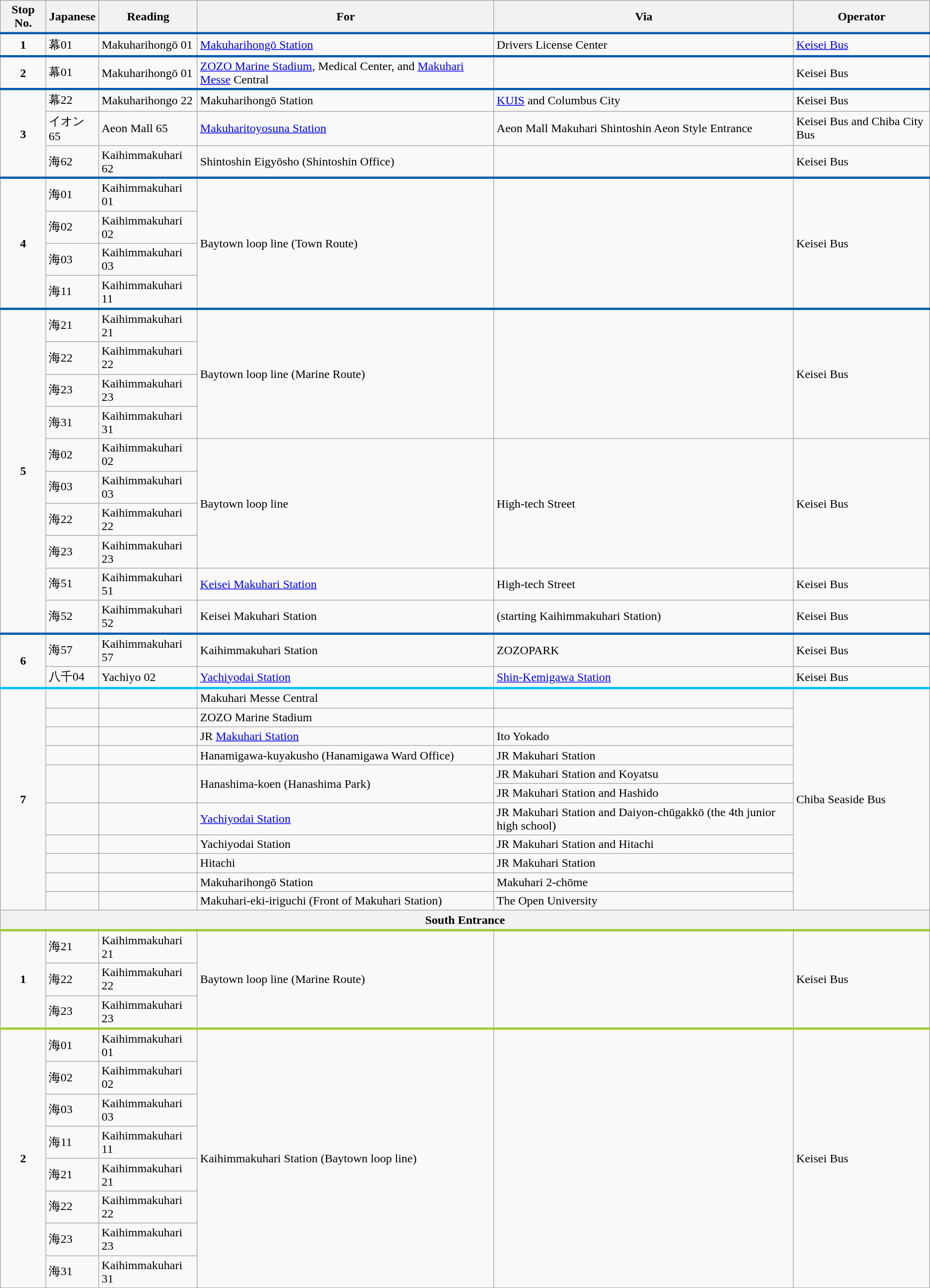<table class="wikitable">
<tr>
<th>Stop No.</th>
<th>Japanese</th>
<th>Reading</th>
<th>For</th>
<th>Via</th>
<th>Operator</th>
</tr>
<tr style="border-top:#005AAA solid 3px">
<td style="text-align:center"><strong>1</strong></td>
<td>幕01</td>
<td>Makuharihongō 01</td>
<td><a href='#'>Makuharihongō Station</a></td>
<td>Drivers License Center</td>
<td><a href='#'>Keisei Bus</a></td>
</tr>
<tr style="border-top:#005AAA solid 3px">
<td style="text-align:center" rowspan="1"><strong>2</strong></td>
<td>幕01</td>
<td>Makuharihongō 01</td>
<td><a href='#'>ZOZO Marine Stadium</a>, Medical Center, and <a href='#'>Makuhari Messe</a> Central</td>
<td> </td>
<td>Keisei Bus</td>
</tr>
<tr>
</tr>
<tr style="border-top:#005AAA solid 3px">
<td style="text-align:center" rowspan="3"><strong>3</strong></td>
<td>幕22</td>
<td>Makuharihongo 22</td>
<td>Makuharihongō Station</td>
<td><a href='#'>KUIS</a> and Columbus City</td>
<td>Keisei Bus</td>
</tr>
<tr>
<td>イオン65</td>
<td>Aeon Mall 65</td>
<td><a href='#'>Makuharitoyosuna Station</a></td>
<td>Aeon Mall Makuhari Shintoshin Aeon Style Entrance</td>
<td>Keisei Bus and Chiba City Bus</td>
</tr>
<tr>
<td>海62</td>
<td>Kaihimmakuhari 62</td>
<td>Shintoshin Eigyōsho (Shintoshin Office)</td>
<td> </td>
<td>Keisei Bus</td>
</tr>
<tr>
</tr>
<tr style="border-top:#005AAA solid 3px">
<td style="text-align:center" rowspan="4"><strong>4</strong></td>
<td>海01</td>
<td>Kaihimmakuhari 01</td>
<td rowspan="4">Baytown loop line (Town Route)</td>
<td rowspan="4"> </td>
<td rowspan="4">Keisei Bus</td>
</tr>
<tr>
<td>海02</td>
<td>Kaihimmakuhari 02</td>
</tr>
<tr>
<td>海03</td>
<td>Kaihimmakuhari 03</td>
</tr>
<tr>
<td>海11</td>
<td>Kaihimmakuhari 11</td>
</tr>
<tr style="border-top:#005AAA solid 3px">
<td style="text-align:center" rowspan="10"><strong>5</strong></td>
<td>海21</td>
<td>Kaihimmakuhari 21</td>
<td rowspan="4">Baytown loop line (Marine Route)</td>
<td rowspan="4"> </td>
<td rowspan="4">Keisei Bus</td>
</tr>
<tr>
<td>海22</td>
<td>Kaihimmakuhari 22</td>
</tr>
<tr>
<td>海23</td>
<td>Kaihimmakuhari 23</td>
</tr>
<tr>
<td>海31</td>
<td>Kaihimmakuhari 31</td>
</tr>
<tr>
<td>海02</td>
<td>Kaihimmakuhari 02</td>
<td rowspan="4">Baytown loop line</td>
<td rowspan="4">High-tech Street</td>
<td rowspan="4">Keisei Bus</td>
</tr>
<tr>
<td>海03</td>
<td>Kaihimmakuhari 03</td>
</tr>
<tr>
<td>海22</td>
<td>Kaihimmakuhari 22</td>
</tr>
<tr>
<td>海23</td>
<td>Kaihimmakuhari 23</td>
</tr>
<tr>
<td>海51</td>
<td>Kaihimmakuhari 51</td>
<td><a href='#'>Keisei Makuhari Station</a></td>
<td>High-tech Street</td>
<td>Keisei Bus</td>
</tr>
<tr>
<td>海52</td>
<td>Kaihimmakuhari 52</td>
<td>Keisei Makuhari Station</td>
<td>(starting Kaihimmakuhari Station)</td>
<td>Keisei Bus</td>
</tr>
<tr style="border-top:#005AAA solid 3px">
<td style="text-align:center" rowspan="2"><strong>6</strong></td>
<td>海57</td>
<td>Kaihimmakuhari 57</td>
<td>Kaihimmakuhari Station</td>
<td>ZOZOPARK</td>
<td>Keisei Bus</td>
</tr>
<tr>
<td>八千04</td>
<td>Yachiyo 02</td>
<td><a href='#'>Yachiyodai Station</a></td>
<td><a href='#'>Shin-Kemigawa Station</a></td>
<td>Keisei Bus</td>
</tr>
<tr style="border-top:DeepSkyBlue solid 3px">
<td rowspan="11" style="text-align:center"><strong>7</strong></td>
<td> </td>
<td> </td>
<td>Makuhari Messe Central</td>
<td> </td>
<td rowspan="11">Chiba Seaside Bus</td>
</tr>
<tr>
<td> </td>
<td> </td>
<td>ZOZO Marine Stadium</td>
<td> </td>
</tr>
<tr>
<td> </td>
<td> </td>
<td>JR <a href='#'>Makuhari Station</a></td>
<td>Ito Yokado</td>
</tr>
<tr>
<td> </td>
<td> </td>
<td>Hanamigawa-kuyakusho (Hanamigawa Ward Office)</td>
<td>JR Makuhari Station</td>
</tr>
<tr>
<td rowspan="2"> </td>
<td rowspan="2"> </td>
<td rowspan="2">Hanashima-koen (Hanashima Park)</td>
<td>JR Makuhari Station and Koyatsu</td>
</tr>
<tr>
<td>JR Makuhari Station and Hashido</td>
</tr>
<tr>
<td> </td>
<td> </td>
<td><a href='#'>Yachiyodai Station</a></td>
<td>JR Makuhari Station and Daiyon-chūgakkō (the 4th junior high school)</td>
</tr>
<tr>
<td> </td>
<td> </td>
<td>Yachiyodai Station</td>
<td>JR Makuhari Station and Hitachi</td>
</tr>
<tr>
<td> </td>
<td> </td>
<td>Hitachi</td>
<td>JR Makuhari Station</td>
</tr>
<tr>
<td> </td>
<td> </td>
<td>Makuharihongō Station</td>
<td>Makuhari 2-chōme</td>
</tr>
<tr>
<td> </td>
<td> </td>
<td>Makuhari-eki-iriguchi (Front of Makuhari Station)</td>
<td>The Open University</td>
</tr>
<tr>
<th colspan="6">South Entrance</th>
</tr>
<tr style="border-top:YellowGreen solid 3px">
<td style="text-align:center" rowspan="3"><strong>1</strong></td>
<td>海21</td>
<td>Kaihimmakuhari 21</td>
<td rowspan="3">Baytown loop line (Marine Route)</td>
<td rowspan="3"> </td>
<td rowspan="3">Keisei Bus</td>
</tr>
<tr>
<td>海22</td>
<td>Kaihimmakuhari 22</td>
</tr>
<tr>
<td>海23</td>
<td>Kaihimmakuhari 23</td>
</tr>
<tr style="border-top:YellowGreen solid 3px">
<td style="text-align:center" rowspan="8"><strong>2</strong></td>
<td>海01</td>
<td>Kaihimmakuhari 01</td>
<td rowspan="8">Kaihimmakuhari Station (Baytown loop line)</td>
<td rowspan="8"> </td>
<td rowspan="8">Keisei Bus</td>
</tr>
<tr>
<td>海02</td>
<td>Kaihimmakuhari 02</td>
</tr>
<tr>
<td>海03</td>
<td>Kaihimmakuhari 03</td>
</tr>
<tr>
<td>海11</td>
<td>Kaihimmakuhari 11</td>
</tr>
<tr>
<td>海21</td>
<td>Kaihimmakuhari 21</td>
</tr>
<tr>
<td>海22</td>
<td>Kaihimmakuhari 22</td>
</tr>
<tr>
<td>海23</td>
<td>Kaihimmakuhari 23</td>
</tr>
<tr>
<td>海31</td>
<td>Kaihimmakuhari 31</td>
</tr>
</table>
